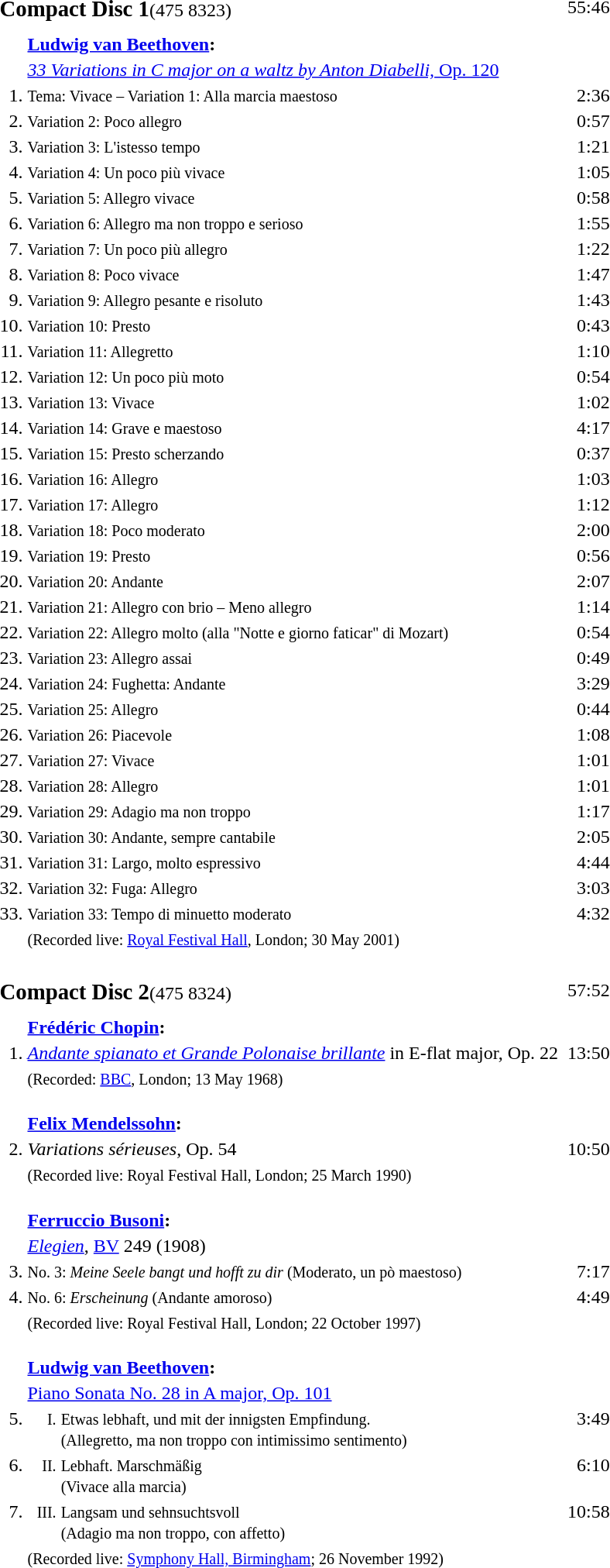<table>
<tr>
<td style="height:28px" valign="top" colspan="3"><big><strong>Compact Disc 1</strong></big>(475 8323)</td>
<td></td>
<td valign="top" align="right">55:46</td>
</tr>
<tr>
<td></td>
<td colspan="2"><strong><a href='#'>Ludwig van Beethoven</a>:</strong></td>
</tr>
<tr>
<td></td>
<td colspan="2"><a href='#'><em>33 Variations in C major on a waltz by Anton Diabelli,</em> Op. 120</a></td>
</tr>
<tr>
<td align="right">1.</td>
<td colspan="2"> <small>Tema: Vivace – Variation 1: Alla marcia maestoso</small></td>
<td></td>
<td align="right">2:36</td>
</tr>
<tr>
<td align="right">2.</td>
<td colspan="2"> <small>Variation 2: Poco allegro</small></td>
<td></td>
<td align="right">0:57</td>
</tr>
<tr>
<td align="right">3.</td>
<td colspan="2"> <small>Variation 3: L'istesso tempo</small></td>
<td></td>
<td align="right">1:21</td>
</tr>
<tr>
<td align="right">4.</td>
<td colspan="2"> <small>Variation 4: Un poco più vivace</small></td>
<td></td>
<td align="right">1:05</td>
</tr>
<tr>
<td align="right">5.</td>
<td colspan="2"> <small>Variation 5: Allegro vivace</small></td>
<td></td>
<td align="right">0:58</td>
</tr>
<tr>
<td align="right">6.</td>
<td colspan="2"> <small>Variation 6: Allegro ma non troppo e serioso</small></td>
<td></td>
<td align="right">1:55</td>
</tr>
<tr>
<td align="right">7.</td>
<td colspan="2"> <small>Variation 7: Un poco più allegro</small></td>
<td></td>
<td align="right">1:22</td>
</tr>
<tr>
<td align="right">8.</td>
<td colspan="2"> <small>Variation 8: Poco vivace</small></td>
<td></td>
<td align="right">1:47</td>
</tr>
<tr>
<td align="right">9.</td>
<td colspan="2"> <small>Variation 9: Allegro pesante e risoluto</small></td>
<td></td>
<td align="right">1:43</td>
</tr>
<tr>
<td align="right">10.</td>
<td colspan="2"> <small>Variation 10: Presto</small></td>
<td></td>
<td align="right">0:43</td>
</tr>
<tr>
<td align="right">11.</td>
<td colspan="2"> <small>Variation 11: Allegretto</small></td>
<td></td>
<td align="right">1:10</td>
</tr>
<tr>
<td align="right">12.</td>
<td colspan="2"> <small>Variation 12: Un poco più moto</small></td>
<td></td>
<td align="right">0:54</td>
</tr>
<tr>
<td align="right">13.</td>
<td colspan="2"> <small>Variation 13: Vivace</small></td>
<td></td>
<td align="right">1:02</td>
</tr>
<tr>
<td align="right">14.</td>
<td colspan="2"> <small>Variation 14: Grave e maestoso</small></td>
<td></td>
<td align="right">4:17</td>
</tr>
<tr>
<td align="right">15.</td>
<td colspan="2"> <small>Variation 15: Presto scherzando</small></td>
<td></td>
<td align="right">0:37</td>
</tr>
<tr>
<td align="right">16.</td>
<td colspan="2"> <small>Variation 16: Allegro</small></td>
<td></td>
<td align="right">1:03</td>
</tr>
<tr>
<td align="right">17.</td>
<td colspan="2"> <small>Variation 17: Allegro</small></td>
<td></td>
<td align="right">1:12</td>
</tr>
<tr>
<td align="right">18.</td>
<td colspan="2"> <small>Variation 18: Poco moderato</small></td>
<td></td>
<td align="right">2:00</td>
</tr>
<tr>
<td align="right">19.</td>
<td colspan="2"> <small>Variation 19: Presto</small></td>
<td></td>
<td align="right">0:56</td>
</tr>
<tr>
<td align="right">20.</td>
<td colspan="2"> <small>Variation 20: Andante</small></td>
<td></td>
<td align="right">2:07</td>
</tr>
<tr>
<td align="right">21.</td>
<td colspan="2"> <small>Variation 21: Allegro con brio – Meno allegro</small></td>
<td></td>
<td align="right">1:14</td>
</tr>
<tr>
<td align="right">22.</td>
<td colspan="2"> <small>Variation 22: Allegro molto (alla "Notte e giorno faticar" di Mozart)</small></td>
<td></td>
<td align="right">0:54</td>
</tr>
<tr>
<td align="right">23.</td>
<td colspan="2"> <small>Variation 23: Allegro assai</small></td>
<td></td>
<td align="right">0:49</td>
</tr>
<tr>
<td align="right">24.</td>
<td colspan="2"> <small>Variation 24: Fughetta: Andante</small></td>
<td></td>
<td align="right">3:29</td>
</tr>
<tr>
<td align="right">25.</td>
<td colspan="2"> <small>Variation 25: Allegro</small></td>
<td></td>
<td align="right">0:44</td>
</tr>
<tr>
<td align="right">26.</td>
<td colspan="2"> <small>Variation 26: Piacevole</small></td>
<td></td>
<td align="right">1:08</td>
</tr>
<tr>
<td align="right">27.</td>
<td colspan="2"> <small>Variation 27: Vivace</small></td>
<td></td>
<td align="right">1:01</td>
</tr>
<tr>
<td align="right">28.</td>
<td colspan="2"> <small>Variation 28: Allegro</small></td>
<td></td>
<td align="right">1:01</td>
</tr>
<tr>
<td align="right">29.</td>
<td colspan="2"> <small>Variation 29: Adagio ma non troppo</small></td>
<td></td>
<td align="right">1:17</td>
</tr>
<tr>
<td align="right">30.</td>
<td colspan="2"> <small>Variation 30: Andante, sempre cantabile</small></td>
<td></td>
<td align="right">2:05</td>
</tr>
<tr>
<td align="right">31.</td>
<td colspan="2"> <small>Variation 31: Largo, molto espressivo</small></td>
<td></td>
<td align="right">4:44</td>
</tr>
<tr>
<td align="right">32.</td>
<td colspan="2"> <small>Variation 32: Fuga: Allegro</small></td>
<td></td>
<td align="right">3:03</td>
</tr>
<tr>
<td align="right">33.</td>
<td colspan="2"> <small>Variation 33: Tempo di minuetto moderato</small></td>
<td></td>
<td align="right">4:32</td>
</tr>
<tr>
<td style="height:40px"></td>
<td colspan="2" valign="top"><small>(Recorded live: <a href='#'>Royal Festival Hall</a>, London; 30 May 2001)</small><br></td>
</tr>
<tr>
<td style="height:28px" valign="top" colspan="3"><big><strong>Compact Disc 2</strong></big>(475 8324)</td>
<td></td>
<td align="right" valign="top">57:52</td>
</tr>
<tr>
<td></td>
<td colspan="2"><strong><a href='#'>Frédéric Chopin</a>:</strong></td>
</tr>
<tr>
<td align="right">1.</td>
<td colspan="2"><em><a href='#'>Andante spianato et Grande Polonaise brillante</a></em> in E-flat major, Op. 22</td>
<td></td>
<td align="right">13:50</td>
</tr>
<tr>
<td style="height:35px"></td>
<td colspan="2" valign="top"><small>(Recorded: <a href='#'>BBC</a>, London; 13 May 1968)</small></td>
</tr>
<tr>
<td></td>
<td colspan="2"><strong><a href='#'>Felix Mendelssohn</a>:</strong></td>
</tr>
<tr>
<td align="right">2.</td>
<td colspan="2"><em>Variations sérieuses</em>, Op. 54</td>
<td></td>
<td align="right">10:50</td>
</tr>
<tr>
<td style="height:35px"></td>
<td colspan="2" valign="top"><small>(Recorded live: Royal Festival Hall, London; 25 March 1990)</small></td>
</tr>
<tr>
<td></td>
<td colspan="2"><strong><a href='#'>Ferruccio Busoni</a>:</strong></td>
</tr>
<tr>
<td></td>
<td colspan="2"><a href='#'><em>Elegien</em></a>, <a href='#'>BV</a> 249 (1908)</td>
</tr>
<tr>
<td align="right">3.</td>
<td colspan="2"> <small>No. 3: <em>Meine Seele bangt und hofft zu dir</em> (Moderato, un pò maestoso)</small></td>
<td></td>
<td align="right">7:17</td>
</tr>
<tr>
<td align="right">4.</td>
<td colspan="2"> <small>No. 6: <em>Erscheinung</em> (Andante amoroso)</small></td>
<td></td>
<td align="right">4:49</td>
</tr>
<tr>
<td style="height:35px"></td>
<td colspan="2" valign="top"><small>(Recorded live: Royal Festival Hall, London; 22 October 1997)</small></td>
</tr>
<tr>
<td></td>
<td colspan="2"><strong><a href='#'>Ludwig van Beethoven</a>:</strong></td>
</tr>
<tr>
<td></td>
<td colspan="2"><a href='#'>Piano Sonata No. 28 in A major, Op. 101</a></td>
</tr>
<tr>
<td align="right" valign="top">5.</td>
<td align="right" valign="top"><small>I.</small></td>
<td><small>Etwas lebhaft, und mit der innigsten Empfindung.<br>(Allegretto, ma non troppo con intimissimo sentimento)</small></td>
<td></td>
<td align="right" valign="top">3:49</td>
</tr>
<tr>
<td align="right" valign="top">6.</td>
<td align="right" valign="top"><small>II.</small></td>
<td><small>Lebhaft. Marschmäßig<br>(Vivace alla marcia)</small></td>
<td></td>
<td align="right" valign="top">6:10</td>
</tr>
<tr>
<td align="right" valign="top">7.</td>
<td align="right" valign="top"><small>III.</small></td>
<td><small>Langsam und sehnsuchtsvoll<br>(Adagio ma non troppo, con affetto)</small></td>
<td></td>
<td align="right" valign="top">10:58</td>
</tr>
<tr>
<td style="height:40px"></td>
<td colspan="2" valign="top"><small>(Recorded live: <a href='#'>Symphony Hall, Birmingham</a>; 26 November 1992)</small></td>
</tr>
</table>
